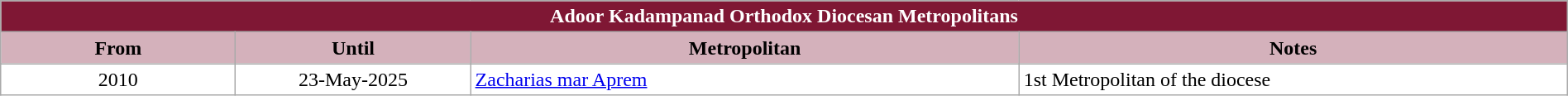<table class="wikitable" style="width: 100%;">
<tr>
<th colspan="4" style="background-color: #7F1734; color: white;">Adoor Kadampanad Orthodox Diocesan Metropolitans</th>
</tr>
<tr>
<th style="background-color: #D4B1BB; width: 15%;">From</th>
<th style="background-color: #D4B1BB; width: 15%;">Until</th>
<th style="background-color: #D4B1BB; width: 35%;">Metropolitan</th>
<th style="background-color: #D4B1BB; width: 35%;">Notes</th>
</tr>
<tr valign="top" style="background-color: white;">
<td style="text-align: center;">2010</td>
<td style="text-align: center;">23-May-2025</td>
<td><a href='#'>Zacharias mar Aprem</a></td>
<td>1st Metropolitan of the diocese</td>
</tr>
</table>
